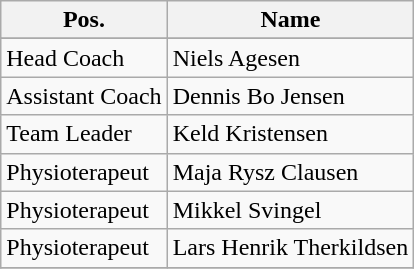<table class="wikitable" style="text-align: left;">
<tr>
<th valign=center>Pos.</th>
<th>Name</th>
</tr>
<tr>
</tr>
<tr>
<td>Head Coach</td>
<td> Niels Agesen</td>
</tr>
<tr>
<td>Assistant Coach</td>
<td> Dennis Bo Jensen</td>
</tr>
<tr>
<td>Team Leader</td>
<td> Keld Kristensen</td>
</tr>
<tr>
<td>Physioterapeut</td>
<td> Maja Rysz Clausen</td>
</tr>
<tr>
<td>Physioterapeut</td>
<td> Mikkel Svingel</td>
</tr>
<tr>
<td>Physioterapeut</td>
<td> Lars Henrik Therkildsen</td>
</tr>
<tr>
</tr>
</table>
